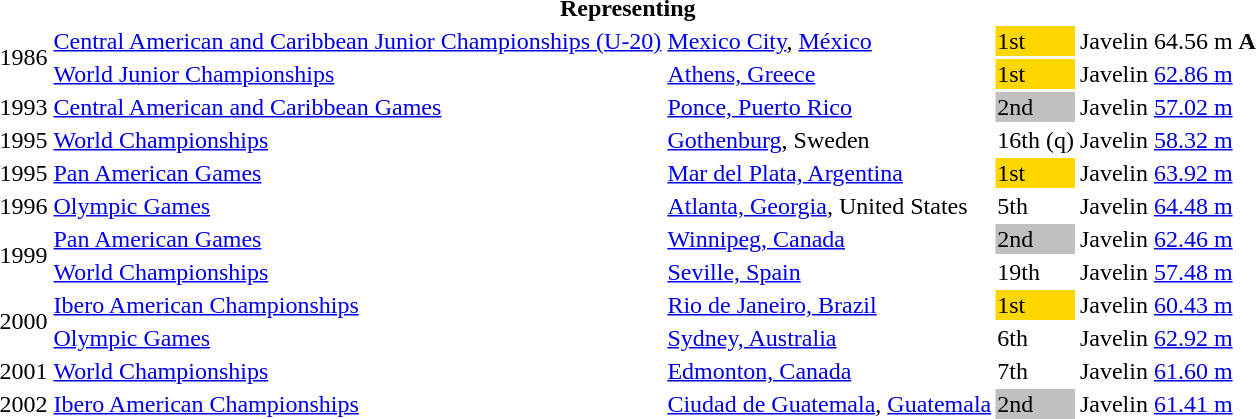<table>
<tr>
<th colspan="6">Representing </th>
</tr>
<tr>
<td rowspan = "2">1986</td>
<td><a href='#'>Central American and Caribbean Junior Championships (U-20)</a></td>
<td><a href='#'>Mexico City</a>, <a href='#'>México</a></td>
<td bgcolor=gold>1st</td>
<td>Javelin</td>
<td>64.56 m <strong>A</strong></td>
</tr>
<tr>
<td><a href='#'>World Junior Championships</a></td>
<td><a href='#'>Athens, Greece</a></td>
<td bgcolor="gold">1st</td>
<td>Javelin</td>
<td><a href='#'>62.86 m</a></td>
</tr>
<tr>
<td>1993</td>
<td><a href='#'>Central American and Caribbean Games</a></td>
<td><a href='#'>Ponce, Puerto Rico</a></td>
<td bgcolor="silver">2nd</td>
<td>Javelin</td>
<td><a href='#'>57.02 m</a></td>
</tr>
<tr>
<td>1995</td>
<td><a href='#'>World Championships</a></td>
<td><a href='#'>Gothenburg</a>, Sweden</td>
<td>16th (q)</td>
<td>Javelin</td>
<td><a href='#'>58.32 m</a></td>
</tr>
<tr>
<td>1995</td>
<td><a href='#'>Pan American Games</a></td>
<td><a href='#'>Mar del Plata, Argentina</a></td>
<td bgcolor="gold">1st</td>
<td>Javelin</td>
<td><a href='#'>63.92 m</a></td>
</tr>
<tr>
<td>1996</td>
<td><a href='#'>Olympic Games</a></td>
<td><a href='#'>Atlanta, Georgia</a>, United States</td>
<td>5th</td>
<td>Javelin</td>
<td><a href='#'>64.48 m</a></td>
</tr>
<tr>
<td rowspan=2>1999</td>
<td><a href='#'>Pan American Games</a></td>
<td><a href='#'>Winnipeg, Canada</a></td>
<td bgcolor="silver">2nd</td>
<td>Javelin</td>
<td><a href='#'>62.46 m</a></td>
</tr>
<tr>
<td><a href='#'>World Championships</a></td>
<td><a href='#'>Seville, Spain</a></td>
<td>19th</td>
<td>Javelin</td>
<td><a href='#'>57.48 m</a></td>
</tr>
<tr>
<td rowspan=2>2000</td>
<td><a href='#'>Ibero American Championships</a></td>
<td><a href='#'>Rio de Janeiro, Brazil</a></td>
<td bgcolor="gold">1st</td>
<td>Javelin</td>
<td><a href='#'>60.43 m</a></td>
</tr>
<tr>
<td><a href='#'>Olympic Games</a></td>
<td><a href='#'>Sydney, Australia</a></td>
<td>6th</td>
<td>Javelin</td>
<td><a href='#'>62.92 m</a></td>
</tr>
<tr>
<td>2001</td>
<td><a href='#'>World Championships</a></td>
<td><a href='#'>Edmonton, Canada</a></td>
<td>7th</td>
<td>Javelin</td>
<td><a href='#'>61.60 m</a></td>
</tr>
<tr>
<td>2002</td>
<td><a href='#'>Ibero American Championships</a></td>
<td><a href='#'>Ciudad de Guatemala</a>, <a href='#'>Guatemala</a></td>
<td bgcolor="silver">2nd</td>
<td>Javelin</td>
<td><a href='#'>61.41 m</a></td>
</tr>
</table>
